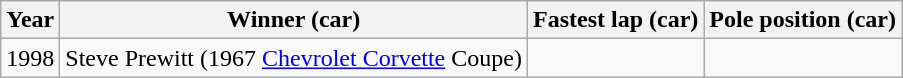<table class="wikitable">
<tr>
<th>Year</th>
<th>Winner (car)</th>
<th>Fastest lap (car)</th>
<th>Pole position (car)</th>
</tr>
<tr>
<td>1998</td>
<td> Steve Prewitt (1967 <a href='#'>Chevrolet Corvette</a> Coupe)</td>
<td></td>
<td></td>
</tr>
</table>
